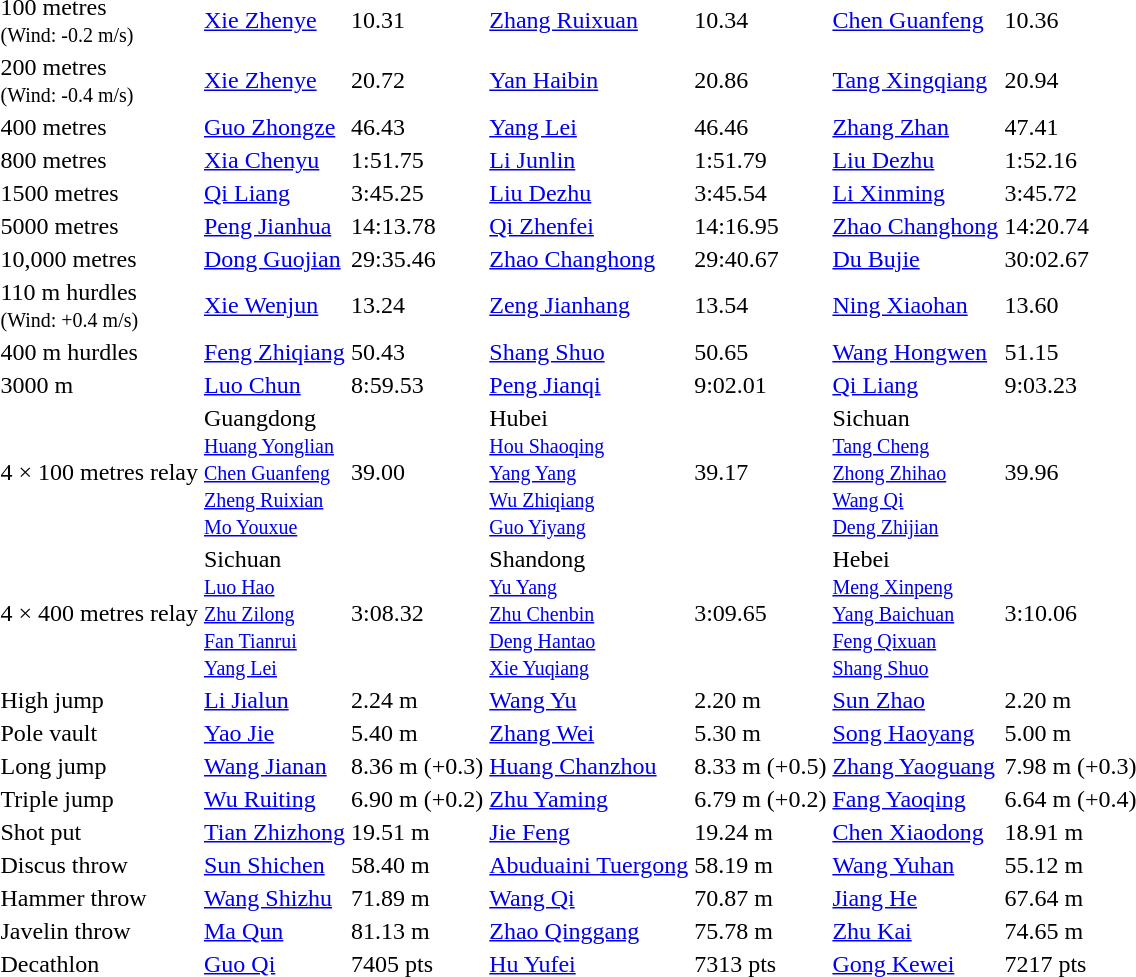<table>
<tr>
<td>100 metres<br><small>(Wind: -0.2 m/s)</small></td>
<td><a href='#'>Xie Zhenye</a></td>
<td>10.31</td>
<td><a href='#'>Zhang Ruixuan</a></td>
<td>10.34</td>
<td><a href='#'>Chen Guanfeng</a></td>
<td>10.36</td>
</tr>
<tr>
<td>200 metres<br><small>(Wind: -0.4 m/s)</small></td>
<td><a href='#'>Xie Zhenye</a></td>
<td>20.72</td>
<td><a href='#'>Yan Haibin</a></td>
<td>20.86</td>
<td><a href='#'>Tang Xingqiang</a></td>
<td>20.94</td>
</tr>
<tr>
<td>400 metres</td>
<td><a href='#'>Guo Zhongze</a></td>
<td>46.43</td>
<td><a href='#'>Yang Lei</a></td>
<td>46.46</td>
<td><a href='#'>Zhang Zhan</a></td>
<td>47.41</td>
</tr>
<tr>
<td>800 metres</td>
<td><a href='#'>Xia Chenyu</a></td>
<td>1:51.75</td>
<td><a href='#'>Li Junlin</a></td>
<td>1:51.79</td>
<td><a href='#'>Liu Dezhu</a></td>
<td>1:52.16</td>
</tr>
<tr>
<td>1500 metres</td>
<td><a href='#'>Qi Liang</a></td>
<td>3:45.25</td>
<td><a href='#'>Liu Dezhu</a></td>
<td>3:45.54</td>
<td><a href='#'>Li Xinming</a></td>
<td>3:45.72</td>
</tr>
<tr>
<td>5000 metres</td>
<td><a href='#'>Peng Jianhua</a></td>
<td>14:13.78</td>
<td><a href='#'>Qi Zhenfei</a></td>
<td>14:16.95</td>
<td><a href='#'>Zhao Changhong</a></td>
<td>14:20.74</td>
</tr>
<tr>
<td>10,000 metres</td>
<td><a href='#'>Dong Guojian</a></td>
<td>29:35.46</td>
<td><a href='#'>Zhao Changhong</a></td>
<td>29:40.67</td>
<td><a href='#'>Du Bujie</a></td>
<td>30:02.67</td>
</tr>
<tr>
<td>110 m hurdles<br><small>(Wind: +0.4 m/s)</small></td>
<td><a href='#'>Xie Wenjun</a></td>
<td>13.24</td>
<td><a href='#'>Zeng Jianhang</a></td>
<td>13.54</td>
<td><a href='#'>Ning Xiaohan</a></td>
<td>13.60</td>
</tr>
<tr>
<td>400 m hurdles</td>
<td><a href='#'>Feng Zhiqiang</a></td>
<td>50.43</td>
<td><a href='#'>Shang Shuo</a></td>
<td>50.65</td>
<td><a href='#'>Wang Hongwen</a></td>
<td>51.15</td>
</tr>
<tr>
<td>3000 m </td>
<td><a href='#'>Luo Chun</a></td>
<td>8:59.53</td>
<td><a href='#'>Peng Jianqi</a></td>
<td>9:02.01</td>
<td><a href='#'>Qi Liang</a></td>
<td>9:03.23</td>
</tr>
<tr>
<td>4 × 100 metres relay</td>
<td>Guangdong<br><small><a href='#'>Huang Yonglian</a><br><a href='#'>Chen Guanfeng</a><br><a href='#'>Zheng Ruixian</a><br><a href='#'>Mo Youxue</a></small></td>
<td>39.00</td>
<td>Hubei<br><small><a href='#'>Hou Shaoqing</a><br><a href='#'>Yang Yang</a><br><a href='#'>Wu Zhiqiang</a><br><a href='#'>Guo Yiyang</a></small></td>
<td>39.17</td>
<td>Sichuan<br><small><a href='#'>Tang Cheng</a><br><a href='#'>Zhong Zhihao</a><br><a href='#'>Wang Qi</a><br><a href='#'>Deng Zhijian</a></small></td>
<td>39.96</td>
</tr>
<tr>
<td>4 × 400 metres relay</td>
<td>Sichuan<br><small><a href='#'>Luo Hao</a><br><a href='#'>Zhu Zilong</a><br><a href='#'>Fan Tianrui</a><br><a href='#'>Yang Lei</a></small></td>
<td>3:08.32</td>
<td>Shandong<br><small><a href='#'>Yu Yang</a><br><a href='#'>Zhu Chenbin</a><br><a href='#'>Deng Hantao</a><br><a href='#'>Xie Yuqiang</a></small></td>
<td>3:09.65</td>
<td>Hebei<br><small><a href='#'>Meng Xinpeng</a><br><a href='#'>Yang Baichuan</a><br><a href='#'>Feng Qixuan</a><br><a href='#'>Shang Shuo</a></small></td>
<td>3:10.06</td>
</tr>
<tr>
<td>High jump</td>
<td><a href='#'>Li Jialun</a></td>
<td>2.24 m</td>
<td><a href='#'>Wang Yu</a></td>
<td>2.20 m</td>
<td><a href='#'>Sun Zhao</a></td>
<td>2.20 m</td>
</tr>
<tr>
<td>Pole vault</td>
<td><a href='#'>Yao Jie</a></td>
<td>5.40 m</td>
<td><a href='#'>Zhang Wei</a></td>
<td>5.30 m</td>
<td><a href='#'>Song Haoyang</a></td>
<td>5.00 m</td>
</tr>
<tr>
<td>Long jump</td>
<td><a href='#'>Wang Jianan</a></td>
<td>8.36 m (+0.3)</td>
<td><a href='#'>Huang Chanzhou</a></td>
<td>8.33 m (+0.5)</td>
<td><a href='#'>Zhang Yaoguang</a></td>
<td>7.98 m (+0.3)</td>
</tr>
<tr>
<td>Triple jump</td>
<td><a href='#'>Wu Ruiting</a></td>
<td>6.90 m (+0.2)</td>
<td><a href='#'>Zhu Yaming</a></td>
<td>6.79 m (+0.2)</td>
<td><a href='#'>Fang Yaoqing</a></td>
<td>6.64 m (+0.4)</td>
</tr>
<tr>
<td>Shot put</td>
<td><a href='#'>Tian Zhizhong</a></td>
<td>19.51 m</td>
<td><a href='#'>Jie Feng</a></td>
<td>19.24 m</td>
<td><a href='#'>Chen Xiaodong</a></td>
<td>18.91 m</td>
</tr>
<tr>
<td>Discus throw</td>
<td><a href='#'>Sun Shichen</a></td>
<td>58.40 m</td>
<td><a href='#'>Abuduaini Tuergong</a></td>
<td>58.19 m</td>
<td><a href='#'>Wang Yuhan</a></td>
<td>55.12 m</td>
</tr>
<tr>
<td>Hammer throw</td>
<td><a href='#'>Wang Shizhu</a></td>
<td>71.89 m</td>
<td><a href='#'>Wang Qi</a></td>
<td>70.87 m</td>
<td><a href='#'>Jiang He</a></td>
<td>67.64 m</td>
</tr>
<tr>
<td>Javelin throw</td>
<td><a href='#'>Ma Qun</a></td>
<td>81.13 m</td>
<td><a href='#'>Zhao Qinggang</a></td>
<td>75.78 m</td>
<td><a href='#'>Zhu Kai</a></td>
<td>74.65 m</td>
</tr>
<tr>
<td>Decathlon</td>
<td><a href='#'>Guo Qi</a></td>
<td>7405 pts </td>
<td><a href='#'>Hu Yufei</a></td>
<td>7313 pts</td>
<td><a href='#'>Gong Kewei</a></td>
<td>7217 pts</td>
</tr>
</table>
